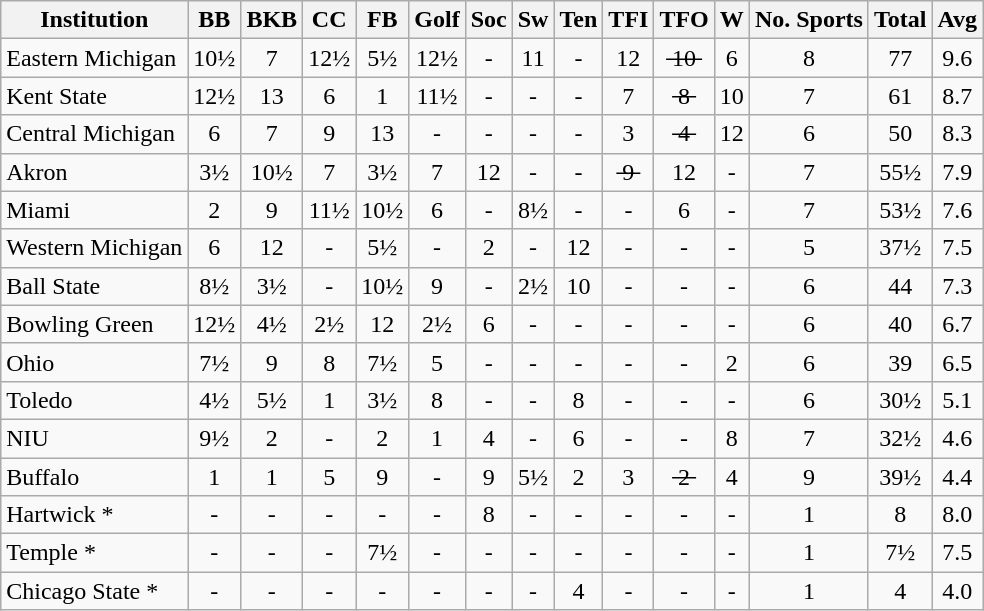<table class="wikitable" style="text-align:center;">
<tr>
<th>Institution</th>
<th>BB</th>
<th>BKB</th>
<th>CC</th>
<th>FB</th>
<th>Golf</th>
<th>Soc</th>
<th>Sw</th>
<th>Ten</th>
<th>TFI</th>
<th>TFO</th>
<th>W</th>
<th>No. Sports</th>
<th>Total</th>
<th>Avg</th>
</tr>
<tr>
<td align=left>Eastern Michigan</td>
<td>10½</td>
<td>7</td>
<td>12½</td>
<td>5½</td>
<td>12½</td>
<td>-</td>
<td>11</td>
<td>-</td>
<td>12</td>
<td><s> 10 </s></td>
<td>6</td>
<td>8</td>
<td>77</td>
<td>9.6</td>
</tr>
<tr>
<td align=left>Kent State</td>
<td>12½</td>
<td>13</td>
<td>6</td>
<td>1</td>
<td>11½</td>
<td>-</td>
<td>-</td>
<td>-</td>
<td>7</td>
<td><s> 8 </s></td>
<td>10</td>
<td>7</td>
<td>61</td>
<td>8.7</td>
</tr>
<tr>
<td align=left>Central Michigan</td>
<td>6</td>
<td>7</td>
<td>9</td>
<td>13</td>
<td>-</td>
<td>-</td>
<td>-</td>
<td>-</td>
<td>3</td>
<td><s> 4 </s></td>
<td>12</td>
<td>6</td>
<td>50</td>
<td>8.3</td>
</tr>
<tr>
<td align=left>Akron</td>
<td>3½</td>
<td>10½</td>
<td>7</td>
<td>3½</td>
<td>7</td>
<td>12</td>
<td>-</td>
<td>-</td>
<td><s> 9 </s></td>
<td>12</td>
<td>-</td>
<td>7</td>
<td>55½</td>
<td>7.9</td>
</tr>
<tr>
<td align=left>Miami</td>
<td>2</td>
<td>9</td>
<td>11½</td>
<td>10½</td>
<td>6</td>
<td>-</td>
<td>8½</td>
<td>-</td>
<td>-</td>
<td>6</td>
<td>-</td>
<td>7</td>
<td>53½</td>
<td>7.6</td>
</tr>
<tr>
<td align=left>Western Michigan</td>
<td>6</td>
<td>12</td>
<td>-</td>
<td>5½</td>
<td>-</td>
<td>2</td>
<td>-</td>
<td>12</td>
<td>-</td>
<td>-</td>
<td>-</td>
<td>5</td>
<td>37½</td>
<td>7.5</td>
</tr>
<tr>
<td align=left>Ball State</td>
<td>8½</td>
<td>3½</td>
<td>-</td>
<td>10½</td>
<td>9</td>
<td>-</td>
<td>2½</td>
<td>10</td>
<td>-</td>
<td>-</td>
<td>-</td>
<td>6</td>
<td>44</td>
<td>7.3</td>
</tr>
<tr>
<td align=left>Bowling Green</td>
<td>12½</td>
<td>4½</td>
<td>2½</td>
<td>12</td>
<td>2½</td>
<td>6</td>
<td>-</td>
<td>-</td>
<td>-</td>
<td>-</td>
<td>-</td>
<td>6</td>
<td>40</td>
<td>6.7</td>
</tr>
<tr>
<td align=left>Ohio</td>
<td>7½</td>
<td>9</td>
<td>8</td>
<td>7½</td>
<td>5</td>
<td>-</td>
<td>-</td>
<td>-</td>
<td>-</td>
<td>-</td>
<td>2</td>
<td>6</td>
<td>39</td>
<td>6.5</td>
</tr>
<tr>
<td align=left>Toledo</td>
<td>4½</td>
<td>5½</td>
<td>1</td>
<td>3½</td>
<td>8</td>
<td>-</td>
<td>-</td>
<td>8</td>
<td>-</td>
<td>-</td>
<td>-</td>
<td>6</td>
<td>30½</td>
<td>5.1</td>
</tr>
<tr>
<td align=left>NIU</td>
<td>9½</td>
<td>2</td>
<td>-</td>
<td>2</td>
<td>1</td>
<td>4</td>
<td>-</td>
<td>6</td>
<td>-</td>
<td>-</td>
<td>8</td>
<td>7</td>
<td>32½</td>
<td>4.6</td>
</tr>
<tr>
<td align=left>Buffalo</td>
<td>1</td>
<td>1</td>
<td>5</td>
<td>9</td>
<td>-</td>
<td>9</td>
<td>5½</td>
<td>2</td>
<td>3</td>
<td><s> 2 </s></td>
<td>4</td>
<td>9</td>
<td>39½</td>
<td>4.4</td>
</tr>
<tr>
<td align=left>Hartwick *</td>
<td>-</td>
<td>-</td>
<td>-</td>
<td>-</td>
<td>-</td>
<td>8</td>
<td>-</td>
<td>-</td>
<td>-</td>
<td>-</td>
<td>-</td>
<td>1</td>
<td>8</td>
<td>8.0</td>
</tr>
<tr>
<td align=left>Temple *</td>
<td>-</td>
<td>-</td>
<td>-</td>
<td>7½</td>
<td>-</td>
<td>-</td>
<td>-</td>
<td>-</td>
<td>-</td>
<td>-</td>
<td>-</td>
<td>1</td>
<td>7½</td>
<td>7.5</td>
</tr>
<tr>
<td align=left>Chicago State *</td>
<td>-</td>
<td>-</td>
<td>-</td>
<td>-</td>
<td>-</td>
<td>-</td>
<td>-</td>
<td>4</td>
<td>-</td>
<td>-</td>
<td>-</td>
<td>1</td>
<td>4</td>
<td>4.0</td>
</tr>
</table>
